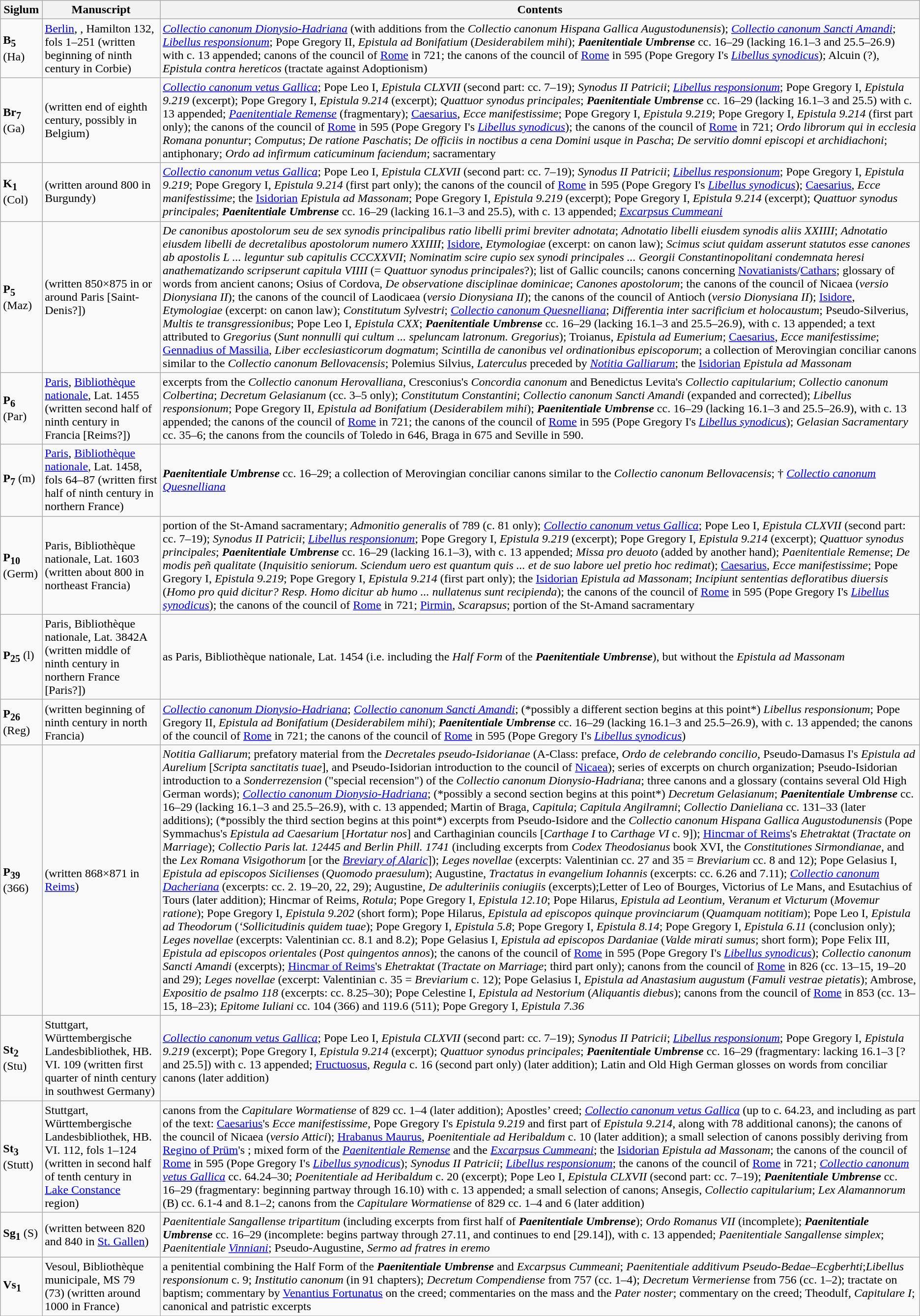<table class="wikitable">
<tr>
<th>Siglum</th>
<th>Manuscript</th>
<th>Contents</th>
</tr>
<tr>
<td><strong>B<sub>5</sub></strong> (Ha)</td>
<td><a href='#'>Berlin</a>, , Hamilton 132, fols 1–251 (written beginning of ninth century in Corbie)</td>
<td><em><a href='#'>Collectio canonum Dionysio-Hadriana</a></em> (with additions from the <em>Collectio canonum Hispana Gallica Augustodunensis</em>); <em><a href='#'>Collectio canonum Sancti Amandi</a></em>; <em><a href='#'>Libellus responsionum</a></em>; Pope Gregory II, <em>Epistula ad Bonifatium</em> (<em>Desiderabilem mihi</em>); <strong><em>Paenitentiale Umbrense</em></strong> cc. 16–29 (lacking 16.1–3 and 25.5–26.9) with c. 13 appended; canons of the council of <a href='#'>Rome</a> in 721; the canons of the council of <a href='#'>Rome</a> in 595 (Pope Gregory I's <em><a href='#'>Libellus synodicus</a></em>); Alcuin (?), <em>Epistula contra hereticos</em> (tractate against Adoptionism)</td>
</tr>
<tr>
<td><strong>Br<sub>7</sub></strong> (Ga)</td>
<td> (written end of eighth century, possibly in Belgium)</td>
<td><em><a href='#'>Collectio canonum vetus Gallica</a></em>; Pope Leo I, <em>Epistula CLXVII</em> (second part: cc. 7–19); <em>Synodus II Patricii</em>; <em><a href='#'>Libellus responsionum</a></em>; Pope Gregory I, <em>Epistula 9.219</em> (excerpt); Pope Gregory I, <em>Epistula 9.214</em> (excerpt); <em>Quattuor synodus principales</em>; <strong><em>Paenitentiale Umbrense</em></strong> cc. 16–29 (lacking 16.1–3 and 25.5) with c. 13 appended; <em><a href='#'>Paenitentiale Remense</a></em> (fragmentary); <a href='#'>Caesarius</a>, <em>Ecce manifestissime</em>; Pope Gregory I, <em>Epistula 9.219</em>; Pope Gregory I, <em>Epistula 9.214</em> (first part only); the canons of the council of <a href='#'>Rome</a> in 595 (Pope Gregory I's <em><a href='#'>Libellus synodicus</a></em>); the canons of the council of <a href='#'>Rome</a> in 721; <em>Ordo librorum qui in ecclesia Romana ponuntur</em>; <em>Computus</em>; <em>De ratione Paschatis</em>; <em>De officiis in noctibus a cena Domini usque in Pascha</em>; <em>De servitio domni episcopi et archidiachoni</em>; antiphonary; <em>Ordo ad infirmum caticuminum faciendum</em>; sacramentary</td>
</tr>
<tr>
<td><strong>K<sub>1</sub></strong> (Col)</td>
<td> (written around 800 in Burgundy)</td>
<td><em><a href='#'>Collectio canonum vetus Gallica</a></em>; Pope Leo I, <em>Epistula CLXVII</em> (second part: cc. 7–19); <em>Synodus II Patricii</em>; <em><a href='#'>Libellus responsionum</a></em>; Pope Gregory I, <em>Epistula 9.219</em>; Pope Gregory I, <em>Epistula 9.214</em> (first part only); the canons of the council of <a href='#'>Rome</a> in 595 (Pope Gregory I's <em><a href='#'>Libellus synodicus</a></em>); <a href='#'>Caesarius</a>, <em>Ecce manifestissime</em>; the <a href='#'>Isidorian</a> <em>Epistula ad Massonam</em>; Pope Gregory I, <em>Epistula 9.219</em> (excerpt); Pope Gregory I, <em>Epistula 9.214</em> (excerpt); <em>Quattuor synodus principales</em>; <strong><em>Paenitentiale Umbrense</em></strong> cc. 16–29 (lacking 16.1–3 and 25.5), with c. 13 appended; <em><a href='#'>Excarpsus Cummeani</a></em></td>
</tr>
<tr>
<td><strong>P<sub>5</sub></strong> (Maz)</td>
<td> (written 850×875 in or around Paris [Saint-Denis?])</td>
<td><em>De canonibus apostolorum seu de sex synodis principalibus ratio libelli primi breviter adnotata</em>; <em>Adnotatio libelli eiusdem synodis aliis XXIIII</em>; <em>Adnotatio eiusdem libelli de decretalibus apostolorum numero XXIIII</em>; <a href='#'>Isidore</a>, <em>Etymologiae</em> (excerpt: on canon law); <em>Scimus sciut quidam asserunt statutos esse canones ab apostolis L ... leguntur sub capitulis CCCXXVII</em>; <em>Nominatim scire cupio sex synodi principales ... Georgii Constantinopolitani condemnata heresi anathematizando scripserunt capitula VIIII</em> (= <em>Quattuor synodus principales</em>?); list of Gallic councils; canons concerning <a href='#'>Novatianists</a>/<a href='#'>Cathars</a>; glossary of words from ancient canons; Osius of Cordova, <em>De observatione disciplinae dominicae</em>; <em>Canones apostolorum</em>; the canons of the council of Nicaea (<em>versio Dionysiana II</em>); the canons of the council of Laodicaea (<em>versio Dionysiana II</em>); the canons of the council of Antioch (<em>versio Dionysiana II</em>); <a href='#'>Isidore</a>, <em>Etymologiae</em> (excerpt: on canon law); <em>Constitutum Sylvestri</em>; <em><a href='#'>Collectio canonum Quesnelliana</a></em>; <em>Differentia inter sacrificium et holocaustum</em>; Pseudo-Silverius, <em>Multis te transgressionibus</em>; Pope Leo I, <em>Epistula CXX</em>; <strong><em>Paenitentiale Umbrense</em></strong> cc. 16–29 (lacking 16.1–3 and 25.5–26.9), with c. 13 appended; a text attributed to <em>Gregorius</em> (<em>Sunt nonnulli qui cultum ... speluncam latronum. Gregorius</em>); Troianus, <em>Epistula ad Eumerium</em>; <a href='#'>Caesarius</a>, <em>Ecce manifestissime</em>; <a href='#'>Gennadius of Massilia</a>, <em>Liber ecclesiasticorum dogmatum</em>; <em>Scintilla de canonibus vel ordinationibus episcoporum</em>; a collection of Merovingian conciliar canons similar to the <em>Collectio canonum Bellovacensis</em>; Polemius Silvius, <em>Laterculus</em> preceded by <em><a href='#'>Notitia Galliarum</a></em>; the <a href='#'>Isidorian</a> <em>Epistula ad Massonam</em></td>
</tr>
<tr>
<td><strong>P<sub>6</sub></strong> (Par)</td>
<td><a href='#'>Paris</a>, <a href='#'>Bibliothèque nationale</a>, Lat. 1455 (written second half of ninth century in Francia [Reims?])</td>
<td>excerpts from the <em>Collectio canonum Herovalliana</em>, Cresconius's <em>Concordia canonum</em> and Benedictus Levita's <em>Collectio capitularium</em>; <em>Collectio canonum Colbertina</em>; <em>Decretum Gelasianum</em> (cc. 3–5 only); <em>Constitutum Constantini</em>; <em>Collectio canonum Sancti Amandi</em> (expanded and corrected); <em>Libellus responsionum</em>; Pope Gregory II, <em>Epistula ad Bonifatium</em> (<em>Desiderabilem mihi</em>); <strong><em>Paenitentiale Umbrense</em></strong> cc. 16–29 (lacking 16.1–3 and 25.5–26.9), with c. 13 appended; the canons of the council of <a href='#'>Rome</a> in 721; the canons of the council of <a href='#'>Rome</a> in 595 (Pope Gregory I's <em><a href='#'>Libellus synodicus</a></em>); <em>Gelasian Sacramentary</em> cc. 35–6; the canons from the councils of Toledo in 646, Braga in 675 and Seville in 590.</td>
</tr>
<tr>
<td><strong>P<sub>7</sub></strong> (m)</td>
<td><a href='#'>Paris</a>, <a href='#'>Bibliothèque nationale</a>, Lat. 1458, fols 64–87 (written first half of ninth century in northern France)</td>
<td><strong><em>Paenitentiale Umbrense</em></strong> cc. 16–29; a collection of Merovingian conciliar canons similar to the <em>Collectio canonum Bellovacensis</em>; † <em><a href='#'>Collectio canonum Quesnelliana</a></em></td>
</tr>
<tr>
<td><strong>P<sub>10</sub></strong> (Germ)</td>
<td>Paris, Bibliothèque nationale, Lat. 1603 (written about 800 in northeast Francia)</td>
<td>portion of the St-Amand sacramentary; <em>Admonitio generalis</em> of 789 (c. 81 only); <em><a href='#'>Collectio canonum vetus Gallica</a></em>; Pope Leo I, <em>Epistula CLXVII</em> (second part: cc. 7–19); <em>Synodus II Patricii</em>; <em><a href='#'>Libellus responsionum</a></em>; Pope Gregory I, <em>Epistula 9.219</em> (excerpt); Pope Gregory I, <em>Epistula 9.214</em> (excerpt); <em>Quattuor synodus principales</em>; <strong><em>Paenitentiale Umbrense</em></strong> cc. 16–29 (lacking 16.1–3), with c. 13 appended; <em>Missa pro deuoto</em> (added by another hand); <em>Paenitentiale Remense</em>; <em>De modis peñ qualitate</em> (<em>Inquisitio seniorum. Sciendum uero est quantum quis ... et de suo labore uel pretio hoc redimat</em>); <a href='#'>Caesarius</a>, <em>Ecce manifestissime</em>; Pope Gregory I, <em>Epistula 9.219</em>; Pope Gregory I, <em>Epistula 9.214</em> (first part only); the <a href='#'>Isidorian</a> <em>Epistula ad Massonam</em>; <em>Incipiunt sententias defloratibus diuersis</em> (<em>Homo pro quid dicitur? Resp. Homo dicitur ab humo ... nullatenus sunt recipienda</em>); the canons of the council of <a href='#'>Rome</a> in 595 (Pope Gregory I's <em><a href='#'>Libellus synodicus</a></em>); the canons of the council of <a href='#'>Rome</a> in 721; <a href='#'>Pirmin</a>, <em>Scarapsus</em>; portion of the St-Amand sacramentary</td>
</tr>
<tr>
<td><strong>P<sub>25</sub></strong> (l)</td>
<td>Paris, Bibliothèque nationale, Lat. 3842A (written middle of ninth century in northern France [Paris?])</td>
<td>as Paris, Bibliothèque nationale, Lat. 1454 (i.e. including the <em>Half Form</em> of the <strong><em>Paenitentiale Umbrense</em></strong>), but without the <em>Epistula ad Massonam</em></td>
</tr>
<tr>
<td><strong>P<sub>26</sub></strong> (Reg)</td>
<td> (written beginning of ninth century in north Francia)</td>
<td><em><a href='#'>Collectio canonum Dionysio-Hadriana</a></em>; <em><a href='#'>Collectio canonum Sancti Amandi</a></em>; (*possibly a different section begins at this point*) <em>Libellus responsionum</em>; Pope Gregory II, <em>Epistula ad Bonifatium</em> (<em>Desiderabilem mihi</em>); <strong><em>Paenitentiale Umbrense</em></strong> cc. 16–29 (lacking 16.1–3 and 25.5–26.9), with c. 13 appended; the canons of the council of <a href='#'>Rome</a> in 721; the canons of the council of <a href='#'>Rome</a> in 595 (Pope Gregory I's <em><a href='#'>Libellus synodicus</a></em>)</td>
</tr>
<tr>
<td><strong>P<sub>39</sub></strong> (366)</td>
<td> (written 868×871 in <a href='#'>Reims</a>)</td>
<td><em>Notitia Galliarum</em>; prefatory material from the <em>Decretales pseudo-Isidorianae</em> (A-Class: preface, <em>Ordo de celebrando concilio</em>, Pseudo-Damasus I's <em>Epistula ad Aurelium</em> [<em>Scripta sanctitatis tuae</em>], and Pseudo-Isidorian introduction to the council of <a href='#'>Nicaea</a>); series of excerpts on church organization; Pseudo-Isidorian introduction to a <em>Sonderrezension</em> ("special recension") of the <em>Collectio canonum Dionysio-Hadriana</em>; three canons and a glossary (contains several Old High German words); <em><a href='#'>Collectio canonum Dionysio-Hadriana</a></em>; (*possibly a second section begins at this point*) <em>Decretum Gelasianum</em>; <strong><em>Paenitentiale Umbrense</em></strong> cc. 16–29 (lacking 16.1–3 and 25.5–26.9), with c. 13 appended; Martin of Braga, <em>Capitula</em>; <em>Capitula Angilramni</em>; <em>Collectio Danieliana</em> cc. 131–33 (later additions); (*possibly the third section begins at this point*) excerpts from Pseudo-Isidore and the <em>Collectio canonum Hispana Gallica Augustodunensis</em> (Pope Symmachus's <em>Epistula ad Caesarium</em> [<em>Hortatur nos</em>] and Carthaginian councils [<em>Carthage I</em> to <em>Carthage VI</em> c. 9]); <a href='#'>Hincmar of Reims</a>'s <em>Ehetraktat</em> (<em>Tractate on Marriage</em>); <em>Collectio Paris lat. 12445 and Berlin Phill. 1741</em> (including excerpts from <em>Codex Theodosianus</em> book XVI, the <em>Constitutiones Sirmondianae</em>, and the <em>Lex Romana Visigothorum</em> [or the <em><a href='#'>Breviary of Alaric</a></em>]); <em>Leges novellae</em> (excerpts: Valentinian cc. 27 and 35 = <em>Breviarium</em> cc. 8 and 12); Pope Gelasius I, <em>Epistula ad episcopos Sicilienses</em> (<em>Quomodo praesulum</em>); Augustine, <em>Tractatus in evangelium Iohannis</em> (excerpts: cc. 6.26 and 7.11); <em><a href='#'>Collectio canonum Dacheriana</a></em> (excerpts: cc. 2. 19–20, 22, 29); Augustine, <em>De adulteriniis coniugiis</em> (excerpts);Letter of Leo of Bourges, Victorius of Le Mans, and Esutachius of Tours (later addition); Hincmar of Reims, <em>Rotula</em>; Pope Gregory I, <em>Epistula 12.10</em>; Pope Hilarus, <em>Epistula ad Leontium, Veranum et Victurum</em> (<em>Movemur ratione</em>); Pope Gregory I, <em>Epistula 9.202</em> (short form); Pope Hilarus, <em>Epistula ad episcopos quinque provinciarum</em> (<em>Quamquam notitiam</em>); Pope Leo I, <em>Epistula ad Theodorum</em> (<em>‘Sollicitudinis quidem tuae</em>); Pope Gregory I, <em>Epistula 5.8</em>; Pope Gregory I, <em>Epistula 8.14</em>; Pope Gregory I, <em>Epistula 6.11</em> (conclusion only); <em>Leges novellae</em> (excerpts: Valentinian cc. 8.1 and 8.2); Pope Gelasius I, <em>Epistula ad episcopos Dardaniae</em> (<em>Valde mirati sumus</em>; short form); Pope Felix III, <em>Epistula ad episcopos orientales</em> (<em>Post quingentos annos</em>); the canons of the council of <a href='#'>Rome</a> in 595 (Pope Gregory I's <em><a href='#'>Libellus synodicus</a></em>); <em>Collectio canonum Sancti Amandi</em> (excerpts); <a href='#'>Hincmar of Reims</a>'s <em>Ehetraktat</em> (<em>Tractate on Marriage</em>; third part only); canons from the council of <a href='#'>Rome</a> in 826 (cc. 13–15, 19–20 and 29); <em>Leges novellae</em> (excerpt: Valentinian c. 35 = <em>Breviarium</em> c. 12); Pope Gelasius I, <em>Epistula ad Anastasium augustum</em> (<em>Famuli vestrae pietatis</em>); Ambrose, <em>Expositio de psalmo 118</em> (excerpts: cc. 8.25–30); Pope Celestine I, <em>Epistula ad Nestorium</em> (<em>Aliquantis diebus</em>); canons from the council of <a href='#'>Rome</a> in 853 (cc. 13–15, 18–23); <em>Epitome Iuliani</em> cc. 104 (366) and 119.6 (511); Pope Gregory I, <em>Epistula 7.36</em></td>
</tr>
<tr>
<td><strong>St<sub>2</sub></strong> (Stu)</td>
<td>Stuttgart, Württembergische Landesbibliothek, HB. VI. 109 (written first quarter of ninth century in southwest Germany)</td>
<td><em><a href='#'>Collectio canonum vetus Gallica</a></em>; Pope Leo I, <em>Epistula CLXVII</em> (second part: cc. 7–19); <em>Synodus II Patricii</em>; <em><a href='#'>Libellus responsionum</a></em>; Pope Gregory I, <em>Epistula 9.219</em> (excerpt); Pope Gregory I, <em>Epistula 9.214</em> (excerpt); <em>Quattuor synodus principales</em>; <strong><em>Paenitentiale Umbrense</em></strong> cc. 16–29 (fragmentary: lacking 16.1–3 [? and 25.5]) with c. 13 appended; <a href='#'>Fructuosus</a>, <em>Regula</em> c. 16 (second part only) (later addition); Latin and Old High German glosses on words from conciliar canons (later addition)</td>
</tr>
<tr>
<td><strong>St<sub>3</sub></strong> (Stutt)</td>
<td>Stuttgart, Württembergische Landesbibliothek, HB. VI. 112, fols 1–124 (written in second half of tenth century in <a href='#'>Lake Constance</a> region)</td>
<td>canons from the <em>Capitulare Wormatiense</em> of 829 cc. 1–4 (later addition); Apostles’ creed; <em><a href='#'>Collectio canonum vetus Gallica</a></em> (up to c. 64.23, and including as part of the text: <a href='#'>Caesarius</a>'s <em>Ecce manifestissime</em>, Pope Gregory I's <em>Epistula 9.219</em> and first part of <em>Epistula 9.214</em>, along with 78 additional canons); the canons of the council of Nicaea (<em>versio Attici</em>); <a href='#'>Hrabanus Maurus</a>, <em>Poenitentiale ad Heribaldum</em> c. 10 (later addition); a small selection of canons possibly deriving from <a href='#'>Regino of Prüm</a>'s ; mixed form of the <em><a href='#'>Paenitentiale Remense</a></em> and the <em><a href='#'>Excarpsus Cummeani</a></em>; the <a href='#'>Isidorian</a> <em>Epistula ad Massonam</em>; the canons of the council of <a href='#'>Rome</a> in 595 (Pope Gregory I's <em><a href='#'>Libellus synodicus</a></em>); <em>Synodus II Patricii</em>; <em><a href='#'>Libellus responsionum</a></em>; the canons of the council of <a href='#'>Rome</a> in 721; <em><a href='#'>Collectio canonum vetus Gallica</a></em> cc. 64.24–30; <em>Poenitentiale ad Heribaldum</em> c. 20 (excerpt); Pope Leo I, <em>Epistula CLXVII</em> (second part: cc. 7–19); <strong><em>Paenitentiale Umbrense</em></strong> cc. 16–29 (fragmentary: beginning partway through 16.10) with c. 13 appended; a small selection of canons; Ansegis, <em>Collectio capitularium</em>; <em>Lex Alamannorum</em> (B) cc. 6.1-4 and 8.1–2; canons from the <em>Capitulare Wormatiense</em> of 829 cc. 1–4 and 6 (later addition)</td>
</tr>
<tr>
<td><strong>Sg<sub>1</sub></strong> (S)</td>
<td> (written between 820 and 840 in <a href='#'>St. Gallen</a>)</td>
<td><em>Paenitentiale Sangallense tripartitum</em> (including excerpts from first half of <strong><em>Paenitentiale Umbrense</em></strong>); <em>Ordo Romanus VII</em> (incomplete); <strong><em>Paenitentiale Umbrense</em></strong> cc. 16–29 (incomplete: begins partway through 27.11, and continues to end [29.14]), with c. 13 appended; <em>Paenitentiale Sangallense simplex</em>; <em>Paenitentiale <a href='#'>Vinniani</a></em>; Pseudo-Augustine, <em>Sermo ad fratres in eremo</em></td>
</tr>
<tr>
<td><strong>Vs<sub>1</sub></strong></td>
<td>Vesoul, Bibliothèque municipale, MS 79 (73) (written around 1000 in France)</td>
<td>a penitential combining the Half Form of the <strong><em>Paenitentiale Umbrense</em></strong> and <em>Excarpsus Cummeani</em>; <em>Paenitentiale additivum Pseudo-Bedae–Ecgberhti</em>;<em>Libellus responsionum</em> c. 9; <em>Institutio canonum</em> (in 91 chapters); <em>Decretum Compendiense</em> from 757 (cc. 1–4); <em>Decretum Vermeriense</em> from 756 (cc. 1–2); tractate on baptism; commentary by <a href='#'>Venantius Fortunatus</a> on the creed; commentaries on the mass and the <em>Pater noster</em>; commentary on the creed; Theodulf, <em>Capitulare I</em>; canonical and patristic excerpts</td>
</tr>
<tr>
</tr>
</table>
